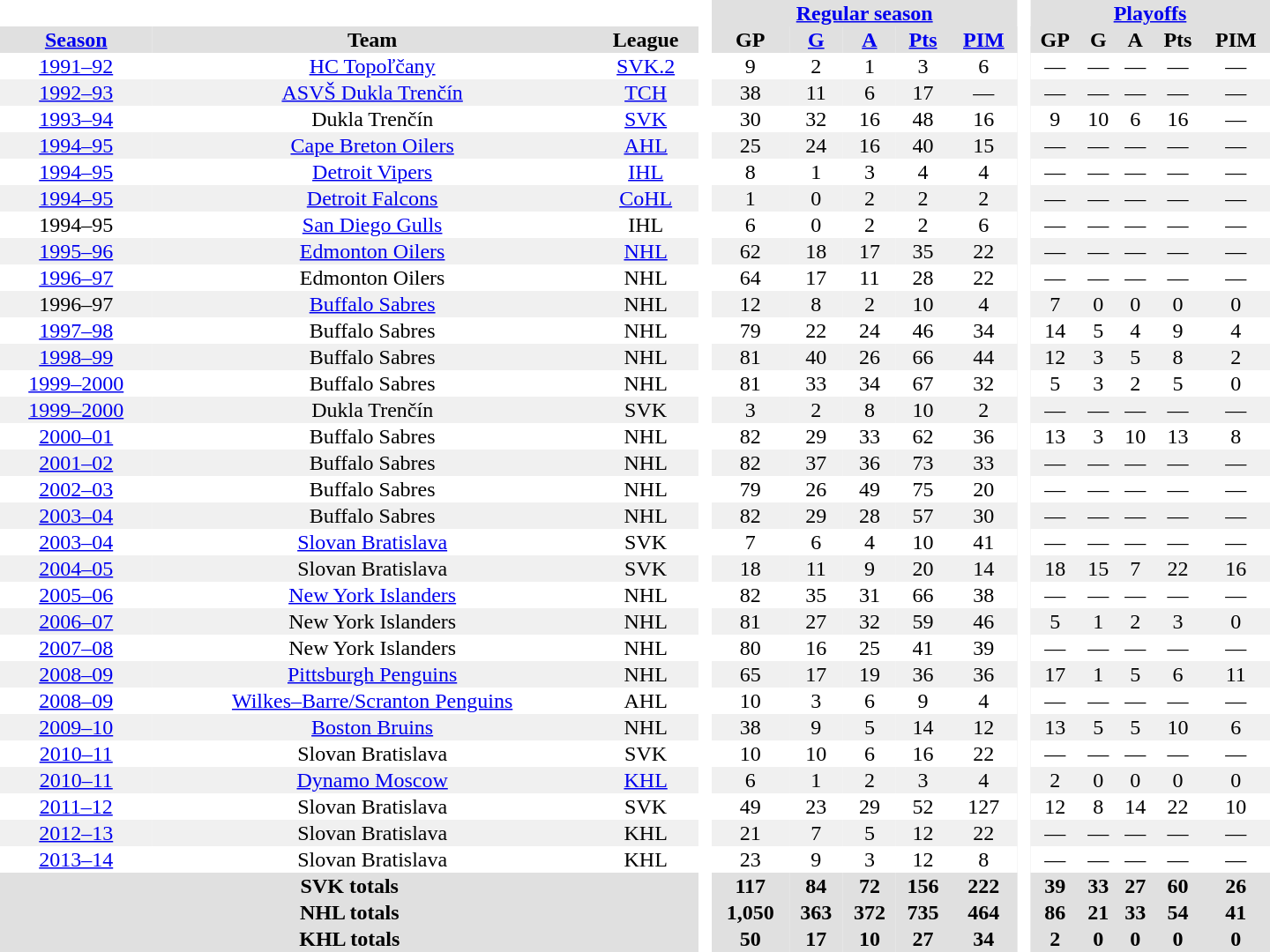<table border="0" cellpadding="1" cellspacing="0" style="text-align:center; width:60em">
<tr style="background:#e0e0e0;">
<th colspan="3" style="background:#fff;"> </th>
<th rowspan="99" style="background:#fff;"> </th>
<th colspan="5"><a href='#'>Regular season</a></th>
<th rowspan="99" style="background:#fff;"> </th>
<th colspan="5"><a href='#'>Playoffs</a></th>
</tr>
<tr style="background:#e0e0e0;">
<th><a href='#'>Season</a></th>
<th>Team</th>
<th>League</th>
<th>GP</th>
<th><a href='#'>G</a></th>
<th><a href='#'>A</a></th>
<th><a href='#'>Pts</a></th>
<th><a href='#'>PIM</a></th>
<th>GP</th>
<th>G</th>
<th>A</th>
<th>Pts</th>
<th>PIM</th>
</tr>
<tr>
<td><a href='#'>1991–92</a></td>
<td><a href='#'>HC Topoľčany</a></td>
<td><a href='#'>SVK.2</a></td>
<td>9</td>
<td>2</td>
<td>1</td>
<td>3</td>
<td>6</td>
<td>—</td>
<td>—</td>
<td>—</td>
<td>—</td>
<td>—</td>
</tr>
<tr style="background:#f0f0f0;">
<td><a href='#'>1992–93</a></td>
<td><a href='#'>ASVŠ Dukla Trenčín</a></td>
<td><a href='#'>TCH</a></td>
<td>38</td>
<td>11</td>
<td>6</td>
<td>17</td>
<td>—</td>
<td>—</td>
<td>—</td>
<td>—</td>
<td>—</td>
<td>—</td>
</tr>
<tr>
<td><a href='#'>1993–94</a></td>
<td>Dukla Trenčín</td>
<td><a href='#'>SVK</a></td>
<td>30</td>
<td>32</td>
<td>16</td>
<td>48</td>
<td>16</td>
<td>9</td>
<td>10</td>
<td>6</td>
<td>16</td>
<td>—</td>
</tr>
<tr style="background:#f0f0f0;">
<td><a href='#'>1994–95</a></td>
<td><a href='#'>Cape Breton Oilers</a></td>
<td><a href='#'>AHL</a></td>
<td>25</td>
<td>24</td>
<td>16</td>
<td>40</td>
<td>15</td>
<td>—</td>
<td>—</td>
<td>—</td>
<td>—</td>
<td>—</td>
</tr>
<tr>
<td><a href='#'>1994–95</a></td>
<td><a href='#'>Detroit Vipers</a></td>
<td><a href='#'>IHL</a></td>
<td>8</td>
<td>1</td>
<td>3</td>
<td>4</td>
<td>4</td>
<td>—</td>
<td>—</td>
<td>—</td>
<td>—</td>
<td>—</td>
</tr>
<tr style="background:#f0f0f0;">
<td><a href='#'>1994–95</a></td>
<td><a href='#'>Detroit Falcons</a></td>
<td><a href='#'>CoHL</a></td>
<td>1</td>
<td>0</td>
<td>2</td>
<td>2</td>
<td>2</td>
<td>—</td>
<td>—</td>
<td>—</td>
<td>—</td>
<td>—</td>
</tr>
<tr>
<td>1994–95</td>
<td><a href='#'>San Diego Gulls</a></td>
<td>IHL</td>
<td>6</td>
<td>0</td>
<td>2</td>
<td>2</td>
<td>6</td>
<td>—</td>
<td>—</td>
<td>—</td>
<td>—</td>
<td>—</td>
</tr>
<tr style="background:#f0f0f0;">
<td><a href='#'>1995–96</a></td>
<td><a href='#'>Edmonton Oilers</a></td>
<td><a href='#'>NHL</a></td>
<td>62</td>
<td>18</td>
<td>17</td>
<td>35</td>
<td>22</td>
<td>—</td>
<td>—</td>
<td>—</td>
<td>—</td>
<td>—</td>
</tr>
<tr>
<td><a href='#'>1996–97</a></td>
<td>Edmonton Oilers</td>
<td>NHL</td>
<td>64</td>
<td>17</td>
<td>11</td>
<td>28</td>
<td>22</td>
<td>—</td>
<td>—</td>
<td>—</td>
<td>—</td>
<td>—</td>
</tr>
<tr style="background:#f0f0f0;">
<td>1996–97</td>
<td><a href='#'>Buffalo Sabres</a></td>
<td>NHL</td>
<td>12</td>
<td>8</td>
<td>2</td>
<td>10</td>
<td>4</td>
<td>7</td>
<td>0</td>
<td>0</td>
<td>0</td>
<td>0</td>
</tr>
<tr>
<td><a href='#'>1997–98</a></td>
<td>Buffalo Sabres</td>
<td>NHL</td>
<td>79</td>
<td>22</td>
<td>24</td>
<td>46</td>
<td>34</td>
<td>14</td>
<td>5</td>
<td>4</td>
<td>9</td>
<td>4</td>
</tr>
<tr style="background:#f0f0f0;">
<td><a href='#'>1998–99</a></td>
<td>Buffalo Sabres</td>
<td>NHL</td>
<td>81</td>
<td>40</td>
<td>26</td>
<td>66</td>
<td>44</td>
<td>12</td>
<td>3</td>
<td>5</td>
<td>8</td>
<td>2</td>
</tr>
<tr>
<td><a href='#'>1999–2000</a></td>
<td>Buffalo Sabres</td>
<td>NHL</td>
<td>81</td>
<td>33</td>
<td>34</td>
<td>67</td>
<td>32</td>
<td>5</td>
<td>3</td>
<td>2</td>
<td>5</td>
<td>0</td>
</tr>
<tr style="background:#f0f0f0;">
<td><a href='#'>1999–2000</a></td>
<td>Dukla Trenčín</td>
<td>SVK</td>
<td>3</td>
<td>2</td>
<td>8</td>
<td>10</td>
<td>2</td>
<td>—</td>
<td>—</td>
<td>—</td>
<td>—</td>
<td>—</td>
</tr>
<tr>
<td><a href='#'>2000–01</a></td>
<td>Buffalo Sabres</td>
<td>NHL</td>
<td>82</td>
<td>29</td>
<td>33</td>
<td>62</td>
<td>36</td>
<td>13</td>
<td>3</td>
<td>10</td>
<td>13</td>
<td>8</td>
</tr>
<tr style="background:#f0f0f0;">
<td><a href='#'>2001–02</a></td>
<td>Buffalo Sabres</td>
<td>NHL</td>
<td>82</td>
<td>37</td>
<td>36</td>
<td>73</td>
<td>33</td>
<td>—</td>
<td>—</td>
<td>—</td>
<td>—</td>
<td>—</td>
</tr>
<tr>
<td><a href='#'>2002–03</a></td>
<td>Buffalo Sabres</td>
<td>NHL</td>
<td>79</td>
<td>26</td>
<td>49</td>
<td>75</td>
<td>20</td>
<td>—</td>
<td>—</td>
<td>—</td>
<td>—</td>
<td>—</td>
</tr>
<tr style="background:#f0f0f0;">
<td><a href='#'>2003–04</a></td>
<td>Buffalo Sabres</td>
<td>NHL</td>
<td>82</td>
<td>29</td>
<td>28</td>
<td>57</td>
<td>30</td>
<td>—</td>
<td>—</td>
<td>—</td>
<td>—</td>
<td>—</td>
</tr>
<tr>
<td><a href='#'>2003–04</a></td>
<td><a href='#'>Slovan Bratislava</a></td>
<td>SVK</td>
<td>7</td>
<td>6</td>
<td>4</td>
<td>10</td>
<td>41</td>
<td>—</td>
<td>—</td>
<td>—</td>
<td>—</td>
<td>—</td>
</tr>
<tr style="background:#f0f0f0;">
<td><a href='#'>2004–05</a></td>
<td>Slovan Bratislava</td>
<td>SVK</td>
<td>18</td>
<td>11</td>
<td>9</td>
<td>20</td>
<td>14</td>
<td>18</td>
<td>15</td>
<td>7</td>
<td>22</td>
<td>16</td>
</tr>
<tr>
<td><a href='#'>2005–06</a></td>
<td><a href='#'>New York Islanders</a></td>
<td>NHL</td>
<td>82</td>
<td>35</td>
<td>31</td>
<td>66</td>
<td>38</td>
<td>—</td>
<td>—</td>
<td>—</td>
<td>—</td>
<td>—</td>
</tr>
<tr style="background:#f0f0f0;">
<td><a href='#'>2006–07</a></td>
<td>New York Islanders</td>
<td>NHL</td>
<td>81</td>
<td>27</td>
<td>32</td>
<td>59</td>
<td>46</td>
<td>5</td>
<td>1</td>
<td>2</td>
<td>3</td>
<td>0</td>
</tr>
<tr>
<td><a href='#'>2007–08</a></td>
<td>New York Islanders</td>
<td>NHL</td>
<td>80</td>
<td>16</td>
<td>25</td>
<td>41</td>
<td>39</td>
<td>—</td>
<td>—</td>
<td>—</td>
<td>—</td>
<td>—</td>
</tr>
<tr style="background:#f0f0f0;">
<td><a href='#'>2008–09</a></td>
<td><a href='#'>Pittsburgh Penguins</a></td>
<td>NHL</td>
<td>65</td>
<td>17</td>
<td>19</td>
<td>36</td>
<td>36</td>
<td>17</td>
<td>1</td>
<td>5</td>
<td>6</td>
<td>11</td>
</tr>
<tr>
<td><a href='#'>2008–09</a></td>
<td><a href='#'>Wilkes–Barre/Scranton Penguins</a></td>
<td>AHL</td>
<td>10</td>
<td>3</td>
<td>6</td>
<td>9</td>
<td>4</td>
<td>—</td>
<td>—</td>
<td>—</td>
<td>—</td>
<td>—</td>
</tr>
<tr style="background:#f0f0f0;">
<td><a href='#'>2009–10</a></td>
<td><a href='#'>Boston Bruins</a></td>
<td>NHL</td>
<td>38</td>
<td>9</td>
<td>5</td>
<td>14</td>
<td>12</td>
<td>13</td>
<td>5</td>
<td>5</td>
<td>10</td>
<td>6</td>
</tr>
<tr>
<td><a href='#'>2010–11</a></td>
<td>Slovan Bratislava</td>
<td>SVK</td>
<td>10</td>
<td>10</td>
<td>6</td>
<td>16</td>
<td>22</td>
<td>—</td>
<td>—</td>
<td>—</td>
<td>—</td>
<td>—</td>
</tr>
<tr style="background:#f0f0f0;">
<td><a href='#'>2010–11</a></td>
<td><a href='#'>Dynamo Moscow</a></td>
<td><a href='#'>KHL</a></td>
<td>6</td>
<td>1</td>
<td>2</td>
<td>3</td>
<td>4</td>
<td>2</td>
<td>0</td>
<td>0</td>
<td>0</td>
<td>0</td>
</tr>
<tr>
<td><a href='#'>2011–12</a></td>
<td>Slovan Bratislava</td>
<td>SVK</td>
<td>49</td>
<td>23</td>
<td>29</td>
<td>52</td>
<td>127</td>
<td>12</td>
<td>8</td>
<td>14</td>
<td>22</td>
<td>10</td>
</tr>
<tr style="background:#f0f0f0;">
<td><a href='#'>2012–13</a></td>
<td>Slovan Bratislava</td>
<td>KHL</td>
<td>21</td>
<td>7</td>
<td>5</td>
<td>12</td>
<td>22</td>
<td>—</td>
<td>—</td>
<td>—</td>
<td>—</td>
<td>—</td>
</tr>
<tr>
<td><a href='#'>2013–14</a></td>
<td>Slovan Bratislava</td>
<td>KHL</td>
<td>23</td>
<td>9</td>
<td>3</td>
<td>12</td>
<td>8</td>
<td>—</td>
<td>—</td>
<td>—</td>
<td>—</td>
<td>—</td>
</tr>
<tr style="background:#e0e0e0;">
<th colspan="3">SVK totals</th>
<th>117</th>
<th>84</th>
<th>72</th>
<th>156</th>
<th>222</th>
<th>39</th>
<th>33</th>
<th>27</th>
<th>60</th>
<th>26</th>
</tr>
<tr style="background:#e0e0e0;">
<th colspan="3">NHL totals</th>
<th>1,050</th>
<th>363</th>
<th>372</th>
<th>735</th>
<th>464</th>
<th>86</th>
<th>21</th>
<th>33</th>
<th>54</th>
<th>41</th>
</tr>
<tr style="background:#e0e0e0;">
<th colspan="3">KHL totals</th>
<th>50</th>
<th>17</th>
<th>10</th>
<th>27</th>
<th>34</th>
<th>2</th>
<th>0</th>
<th>0</th>
<th>0</th>
<th>0</th>
</tr>
</table>
